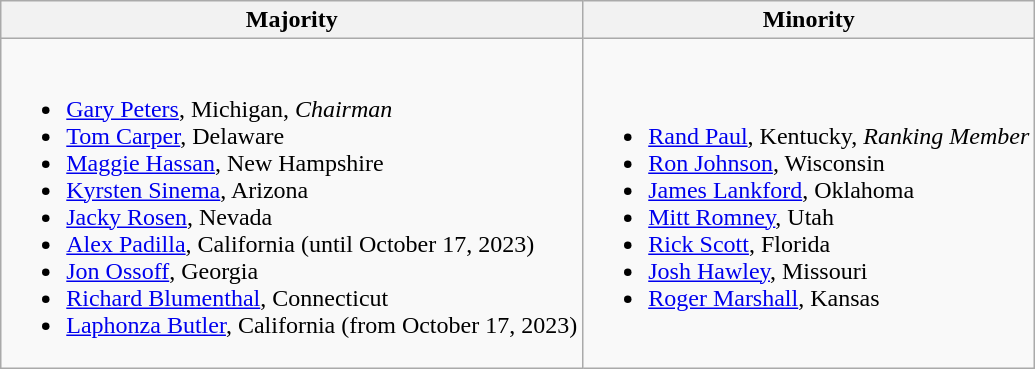<table class=wikitable>
<tr>
<th>Majority</th>
<th>Minority</th>
</tr>
<tr>
<td><br><ul><li><a href='#'>Gary Peters</a>, Michigan, <em>Chairman</em></li><li><a href='#'>Tom Carper</a>, Delaware</li><li><a href='#'>Maggie Hassan</a>, New Hampshire</li><li><span><a href='#'>Kyrsten Sinema</a>, Arizona</span></li><li><a href='#'>Jacky Rosen</a>, Nevada</li><li><a href='#'>Alex Padilla</a>, California (until October 17, 2023)</li><li><a href='#'>Jon Ossoff</a>, Georgia</li><li><a href='#'>Richard Blumenthal</a>, Connecticut</li><li><a href='#'>Laphonza Butler</a>, California (from October 17, 2023) </li></ul></td>
<td><br><ul><li><a href='#'>Rand Paul</a>, Kentucky, <em>Ranking Member</em></li><li><a href='#'>Ron Johnson</a>, Wisconsin</li><li><a href='#'>James Lankford</a>, Oklahoma</li><li><a href='#'>Mitt Romney</a>, Utah</li><li><a href='#'>Rick Scott</a>, Florida</li><li><a href='#'>Josh Hawley</a>, Missouri</li><li><a href='#'>Roger Marshall</a>, Kansas</li></ul></td>
</tr>
</table>
